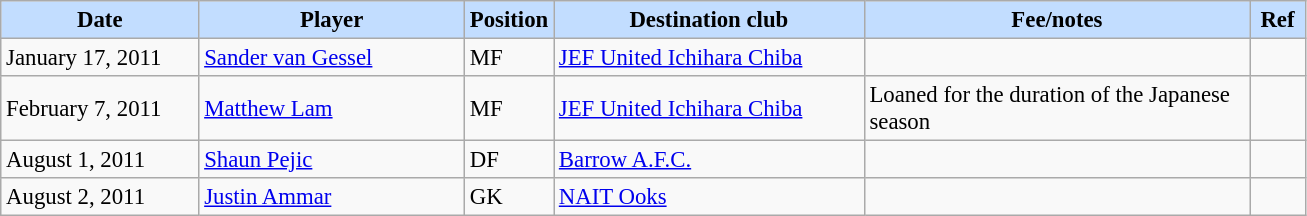<table class="wikitable" style="text-align:left; font-size:95%;">
<tr>
<th style="background:#c2ddff; width:125px;">Date</th>
<th style="background:#c2ddff; width:170px;">Player</th>
<th style="background:#c2ddff; width:50px;">Position</th>
<th style="background:#c2ddff; width:200px;">Destination club</th>
<th style="background:#c2ddff; width:250px;">Fee/notes</th>
<th style="background:#c2ddff; width:30px;">Ref</th>
</tr>
<tr>
<td>January 17, 2011</td>
<td> <a href='#'>Sander van Gessel</a></td>
<td>MF</td>
<td> <a href='#'>JEF United Ichihara Chiba</a></td>
<td></td>
<td></td>
</tr>
<tr>
<td>February 7, 2011</td>
<td> <a href='#'>Matthew Lam</a></td>
<td>MF</td>
<td> <a href='#'>JEF United Ichihara Chiba</a></td>
<td>Loaned for the duration of the Japanese season</td>
<td></td>
</tr>
<tr>
<td>August 1, 2011</td>
<td> <a href='#'>Shaun Pejic</a></td>
<td>DF</td>
<td> <a href='#'>Barrow A.F.C.</a></td>
<td></td>
<td></td>
</tr>
<tr>
<td>August 2, 2011</td>
<td> <a href='#'>Justin Ammar</a></td>
<td>GK</td>
<td> <a href='#'>NAIT Ooks</a></td>
<td></td>
<td></td>
</tr>
</table>
